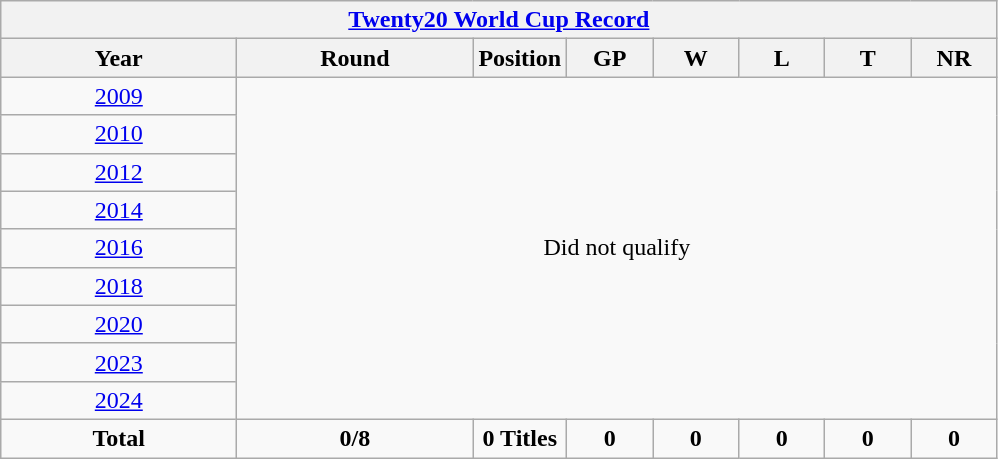<table class="wikitable" style="text-align: center; width=900px;">
<tr>
<th colspan="8"><a href='#'>Twenty20 World Cup Record</a></th>
</tr>
<tr>
<th width=150>Year</th>
<th width=150>Round</th>
<th width=50>Position</th>
<th width=50>GP</th>
<th width=50>W</th>
<th width=50>L</th>
<th width=50>T</th>
<th width=50>NR</th>
</tr>
<tr>
<td> <a href='#'>2009</a></td>
<td colspan=7  rowspan=9>Did not qualify</td>
</tr>
<tr>
<td> <a href='#'>2010</a></td>
</tr>
<tr>
<td> <a href='#'>2012</a></td>
</tr>
<tr>
<td> <a href='#'>2014</a></td>
</tr>
<tr>
<td> <a href='#'>2016</a></td>
</tr>
<tr>
<td> <a href='#'>2018</a></td>
</tr>
<tr>
<td> <a href='#'>2020</a></td>
</tr>
<tr>
<td> <a href='#'>2023</a></td>
</tr>
<tr>
<td> <a href='#'>2024</a></td>
</tr>
<tr>
<td><strong>Total</strong></td>
<td><strong>0/8</strong></td>
<td><strong>0 Titles</strong></td>
<td><strong>0</strong></td>
<td><strong>0</strong></td>
<td><strong>0</strong></td>
<td><strong>0</strong></td>
<td><strong>0</strong></td>
</tr>
</table>
